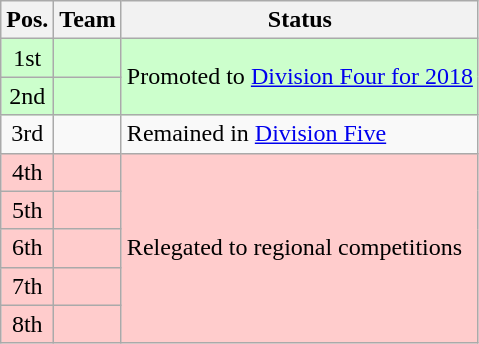<table class="wikitable">
<tr>
<th>Pos.</th>
<th>Team</th>
<th>Status</th>
</tr>
<tr style="background:#cfc">
<td align="center">1st</td>
<td></td>
<td rowspan=2>Promoted to <a href='#'>Division Four for 2018</a></td>
</tr>
<tr style="background:#cfc">
<td align="center">2nd</td>
<td></td>
</tr>
<tr>
<td align="center">3rd</td>
<td></td>
<td>Remained in <a href='#'>Division Five</a></td>
</tr>
<tr style="background:#fcc">
<td align="center">4th</td>
<td></td>
<td rowspan=5>Relegated to regional competitions</td>
</tr>
<tr style="background:#fcc">
<td align="center">5th</td>
<td></td>
</tr>
<tr style="background:#fcc">
<td align="center">6th</td>
<td></td>
</tr>
<tr style="background:#fcc">
<td align="center">7th</td>
<td></td>
</tr>
<tr style="background:#fcc">
<td align="center">8th</td>
<td></td>
</tr>
</table>
